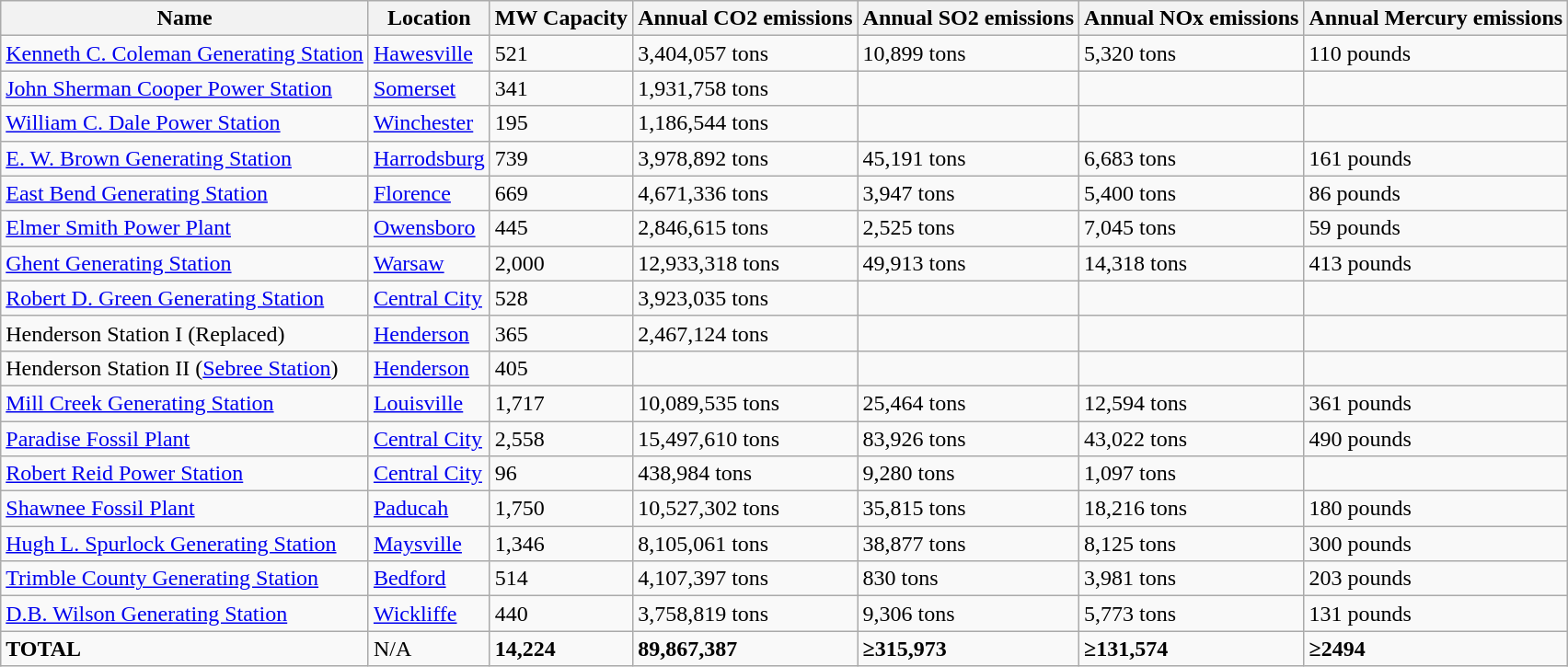<table class="wikitable sortable">
<tr>
<th>Name</th>
<th>Location</th>
<th>MW Capacity</th>
<th>Annual CO2 emissions</th>
<th>Annual SO2 emissions</th>
<th>Annual NOx emissions</th>
<th>Annual Mercury emissions</th>
</tr>
<tr>
<td><a href='#'>Kenneth C. Coleman Generating Station</a></td>
<td><a href='#'>Hawesville</a></td>
<td>521</td>
<td>3,404,057 tons</td>
<td>10,899 tons</td>
<td>5,320 tons</td>
<td>110 pounds</td>
</tr>
<tr>
<td><a href='#'>John Sherman Cooper Power Station</a></td>
<td><a href='#'>Somerset</a></td>
<td>341</td>
<td>1,931,758 tons</td>
<td></td>
<td></td>
<td></td>
</tr>
<tr>
<td><a href='#'>William C. Dale Power Station</a></td>
<td><a href='#'>Winchester</a></td>
<td>195</td>
<td>1,186,544 tons</td>
<td></td>
<td></td>
<td></td>
</tr>
<tr>
<td><a href='#'>E. W. Brown Generating Station</a></td>
<td><a href='#'>Harrodsburg</a></td>
<td>739</td>
<td>3,978,892 tons</td>
<td>45,191 tons</td>
<td>6,683 tons</td>
<td>161 pounds</td>
</tr>
<tr>
<td><a href='#'>East Bend Generating Station</a></td>
<td><a href='#'>Florence</a></td>
<td>669</td>
<td>4,671,336 tons</td>
<td>3,947 tons</td>
<td>5,400 tons</td>
<td>86 pounds</td>
</tr>
<tr>
<td><a href='#'>Elmer Smith Power Plant</a></td>
<td><a href='#'>Owensboro</a></td>
<td>445</td>
<td>2,846,615 tons</td>
<td>2,525 tons</td>
<td>7,045 tons</td>
<td>59 pounds</td>
</tr>
<tr>
<td><a href='#'>Ghent Generating Station</a></td>
<td><a href='#'>Warsaw</a></td>
<td>2,000</td>
<td>12,933,318 tons</td>
<td>49,913 tons</td>
<td>14,318 tons</td>
<td>413 pounds</td>
</tr>
<tr>
<td><a href='#'>Robert D. Green Generating Station</a></td>
<td><a href='#'>Central City</a></td>
<td>528</td>
<td>3,923,035 tons</td>
<td></td>
<td></td>
<td></td>
</tr>
<tr>
<td>Henderson Station I (Replaced)</td>
<td><a href='#'>Henderson</a></td>
<td>365</td>
<td>2,467,124 tons</td>
<td></td>
<td></td>
<td></td>
</tr>
<tr>
<td>Henderson Station II (<a href='#'>Sebree Station</a>)</td>
<td><a href='#'>Henderson</a></td>
<td>405</td>
<td></td>
<td></td>
<td></td>
<td></td>
</tr>
<tr>
<td><a href='#'>Mill Creek Generating Station</a></td>
<td><a href='#'>Louisville</a></td>
<td>1,717</td>
<td>10,089,535 tons</td>
<td>25,464 tons</td>
<td>12,594 tons</td>
<td>361 pounds</td>
</tr>
<tr>
<td><a href='#'>Paradise Fossil Plant</a></td>
<td><a href='#'>Central City</a></td>
<td>2,558</td>
<td>15,497,610 tons</td>
<td>83,926 tons</td>
<td>43,022 tons</td>
<td>490 pounds</td>
</tr>
<tr>
<td><a href='#'>Robert Reid Power Station</a></td>
<td><a href='#'>Central City</a></td>
<td>96</td>
<td>438,984 tons</td>
<td>9,280 tons</td>
<td>1,097 tons</td>
<td></td>
</tr>
<tr>
<td><a href='#'>Shawnee Fossil Plant</a></td>
<td><a href='#'>Paducah</a></td>
<td>1,750</td>
<td>10,527,302 tons</td>
<td>35,815 tons</td>
<td>18,216 tons</td>
<td>180 pounds</td>
</tr>
<tr>
<td><a href='#'>Hugh L. Spurlock Generating Station</a></td>
<td><a href='#'>Maysville</a></td>
<td>1,346</td>
<td>8,105,061 tons</td>
<td>38,877 tons</td>
<td>8,125 tons</td>
<td>300 pounds</td>
</tr>
<tr>
<td><a href='#'>Trimble County Generating Station</a></td>
<td><a href='#'>Bedford</a></td>
<td>514</td>
<td>4,107,397 tons</td>
<td>830 tons</td>
<td>3,981 tons</td>
<td>203 pounds</td>
</tr>
<tr>
<td><a href='#'>D.B. Wilson Generating Station</a></td>
<td><a href='#'>Wickliffe</a></td>
<td>440</td>
<td>3,758,819 tons</td>
<td>9,306  tons</td>
<td>5,773 tons</td>
<td>131 pounds</td>
</tr>
<tr>
<td><strong>TOTAL</strong></td>
<td>N/A</td>
<td><strong>14,224</strong></td>
<td><strong>89,867,387</strong></td>
<td><strong>≥315,973</strong></td>
<td><strong>≥131,574</strong></td>
<td><strong>≥2494</strong></td>
</tr>
</table>
